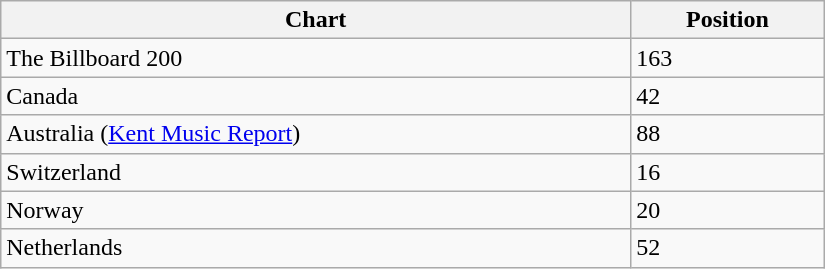<table class="wikitable" width="550px">
<tr>
<th align="left">Chart</th>
<th align="left">Position</th>
</tr>
<tr>
<td align="left">The Billboard 200</td>
<td align="left">163</td>
</tr>
<tr>
<td align="left">Canada</td>
<td align="left">42</td>
</tr>
<tr>
<td align="left">Australia (<a href='#'>Kent Music Report</a>)</td>
<td align="left">88</td>
</tr>
<tr>
<td align="left">Switzerland</td>
<td align="left">16</td>
</tr>
<tr>
<td align="left">Norway</td>
<td align="left">20</td>
</tr>
<tr>
<td align="left">Netherlands</td>
<td align="left">52</td>
</tr>
</table>
